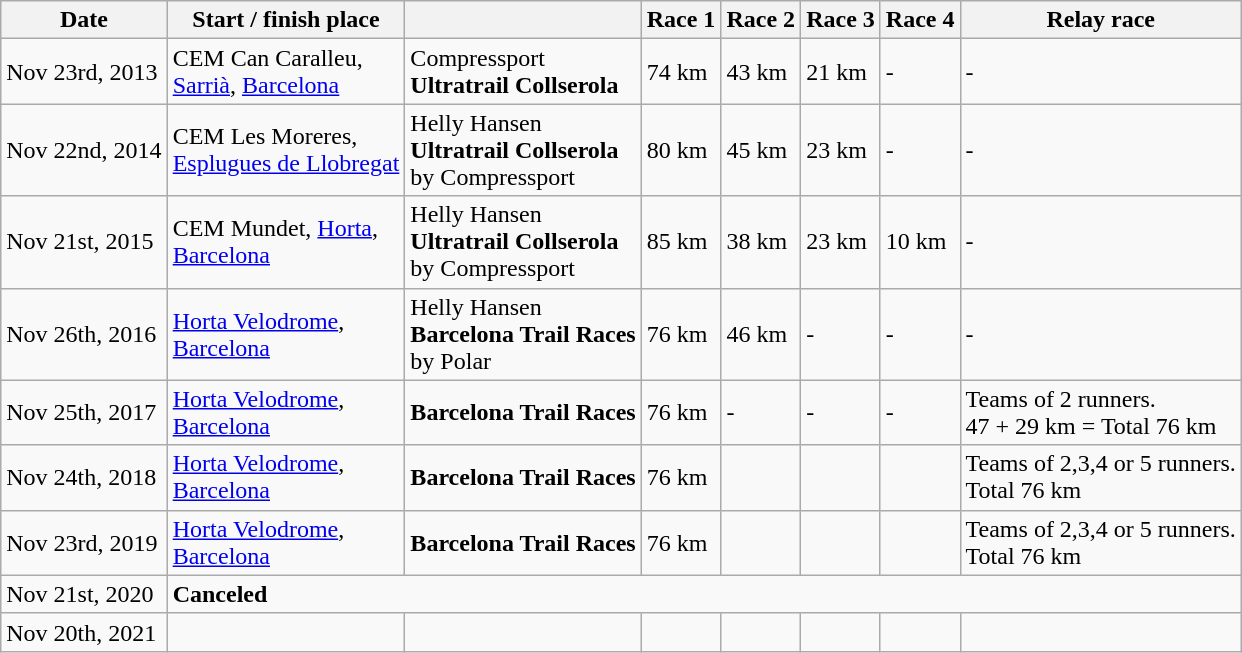<table class="wikitable">
<tr>
<th>Date</th>
<th>Start / finish place</th>
<th></th>
<th>Race 1</th>
<th>Race 2</th>
<th>Race 3</th>
<th>Race 4</th>
<th>Relay race</th>
</tr>
<tr>
<td>Nov 23rd, 2013</td>
<td>CEM Can Caralleu,<br><a href='#'>Sarrià</a>, <a href='#'>Barcelona</a></td>
<td>Compressport<br><strong>Ultratrail Collserola</strong></td>
<td>74 km</td>
<td>43 km</td>
<td>21 km</td>
<td>-</td>
<td>-</td>
</tr>
<tr>
<td>Nov 22nd, 2014</td>
<td>CEM Les Moreres,<br><a href='#'>Esplugues de Llobregat</a></td>
<td>Helly Hansen<br><strong>Ultratrail Collserola</strong><br>by Compressport</td>
<td>80 km</td>
<td>45 km</td>
<td>23 km</td>
<td>-</td>
<td>-</td>
</tr>
<tr>
<td>Nov 21st, 2015</td>
<td>CEM Mundet, <a href='#'>Horta</a>,<br><a href='#'>Barcelona</a></td>
<td>Helly Hansen<br><strong>Ultratrail Collserola</strong><br>by Compressport</td>
<td>85 km</td>
<td>38 km</td>
<td>23 km</td>
<td>10 km</td>
<td>-</td>
</tr>
<tr>
<td>Nov 26th, 2016</td>
<td><a href='#'>Horta Velodrome</a>,<br><a href='#'>Barcelona</a></td>
<td>Helly Hansen<br><strong>Barcelona Trail Races</strong><br>by Polar</td>
<td>76 km</td>
<td>46 km</td>
<td>-</td>
<td>-</td>
<td>-</td>
</tr>
<tr>
<td>Nov 25th, 2017</td>
<td><a href='#'>Horta Velodrome</a>,<br><a href='#'>Barcelona</a></td>
<td><strong>Barcelona Trail Races</strong></td>
<td>76 km</td>
<td>-</td>
<td>-</td>
<td>-</td>
<td>Teams of 2 runners.<br>47 + 29 km = Total 76 km</td>
</tr>
<tr>
<td>Nov 24th, 2018</td>
<td><a href='#'>Horta Velodrome</a>,<br><a href='#'>Barcelona</a></td>
<td><strong>Barcelona Trail Races</strong></td>
<td>76 km</td>
<td></td>
<td></td>
<td></td>
<td>Teams of 2,3,4 or 5 runners.<br>Total 76 km</td>
</tr>
<tr>
<td>Nov 23rd, 2019</td>
<td><a href='#'>Horta Velodrome</a>,<br><a href='#'>Barcelona</a></td>
<td><strong>Barcelona Trail Races</strong></td>
<td>76 km</td>
<td></td>
<td></td>
<td></td>
<td>Teams of 2,3,4 or 5 runners.<br>Total 76 km</td>
</tr>
<tr>
<td>Nov 21st, 2020</td>
<td colspan="7"><strong>Canceled</strong></td>
</tr>
<tr>
<td>Nov 20th, 2021</td>
<td></td>
<td></td>
<td></td>
<td></td>
<td></td>
<td></td>
<td></td>
</tr>
</table>
